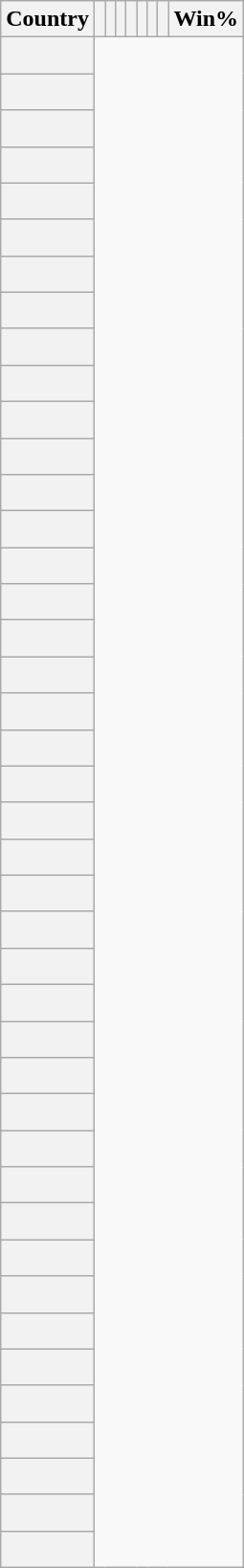<table class="wikitable sortable collapsible collapsed plainrowheaders" style="text-align:center">
<tr>
<th scope="col">Country</th>
<th scope="col"></th>
<th scope="col"></th>
<th scope="col"></th>
<th scope="col"></th>
<th scope="col"></th>
<th scope="col"></th>
<th scope="col"></th>
<th scope="col">Win%</th>
</tr>
<tr>
<th scope="row" align=left><br></th>
</tr>
<tr>
<th scope="row" align=left><br></th>
</tr>
<tr>
<th scope="row" align=left><br></th>
</tr>
<tr>
<th scope="row" align=left><br></th>
</tr>
<tr>
<th scope="row" align=left><br></th>
</tr>
<tr>
<th scope="row" align=left><br></th>
</tr>
<tr>
<th scope="row" align=left><br></th>
</tr>
<tr>
<th scope="row" align=left><br></th>
</tr>
<tr>
<th scope="row" align=left><br></th>
</tr>
<tr>
<th scope="row" align=left><br></th>
</tr>
<tr>
<th scope="row" align=left><br></th>
</tr>
<tr>
<th scope="row" align=left><br></th>
</tr>
<tr>
<th scope="row" align=left><br></th>
</tr>
<tr>
<th scope="row" align=left><br></th>
</tr>
<tr>
<th scope="row" align=left><br></th>
</tr>
<tr>
<th scope="row" align=left><br></th>
</tr>
<tr>
<th scope="row" align=left><br></th>
</tr>
<tr>
<th scope="row" align=left><br></th>
</tr>
<tr>
<th scope="row" align=left><br></th>
</tr>
<tr>
<th scope="row" align=left><br></th>
</tr>
<tr>
<th scope="row" align=left><br></th>
</tr>
<tr>
<th scope="row" align=left><br></th>
</tr>
<tr>
<th scope="row" align=left><br></th>
</tr>
<tr>
<th scope="row" align=left><br></th>
</tr>
<tr>
<th scope="row" align=left><br></th>
</tr>
<tr>
<th scope="row" align=left><br></th>
</tr>
<tr>
<th scope="row" align=left><br></th>
</tr>
<tr>
<th scope="row" align=left><br></th>
</tr>
<tr>
<th scope="row" align=left><br></th>
</tr>
<tr>
<th scope="row" align=left><br></th>
</tr>
<tr>
<th scope="row" align=left><br></th>
</tr>
<tr>
<th scope="row" align=left><br></th>
</tr>
<tr>
<th scope="row" align=left><br></th>
</tr>
<tr>
<th scope="row" align=left><br></th>
</tr>
<tr>
<th scope="row" align=left><br></th>
</tr>
<tr>
<th scope="row" align=left><br></th>
</tr>
<tr>
<th scope="row" align=left><br></th>
</tr>
<tr>
<th scope="row" align=left><br></th>
</tr>
<tr>
<th scope="row" align=left><br></th>
</tr>
<tr>
<th scope="row" align=left><br></th>
</tr>
<tr>
<th scope="row" align=left><br></th>
</tr>
<tr>
<th scope="row" align=left><br></th>
</tr>
</table>
